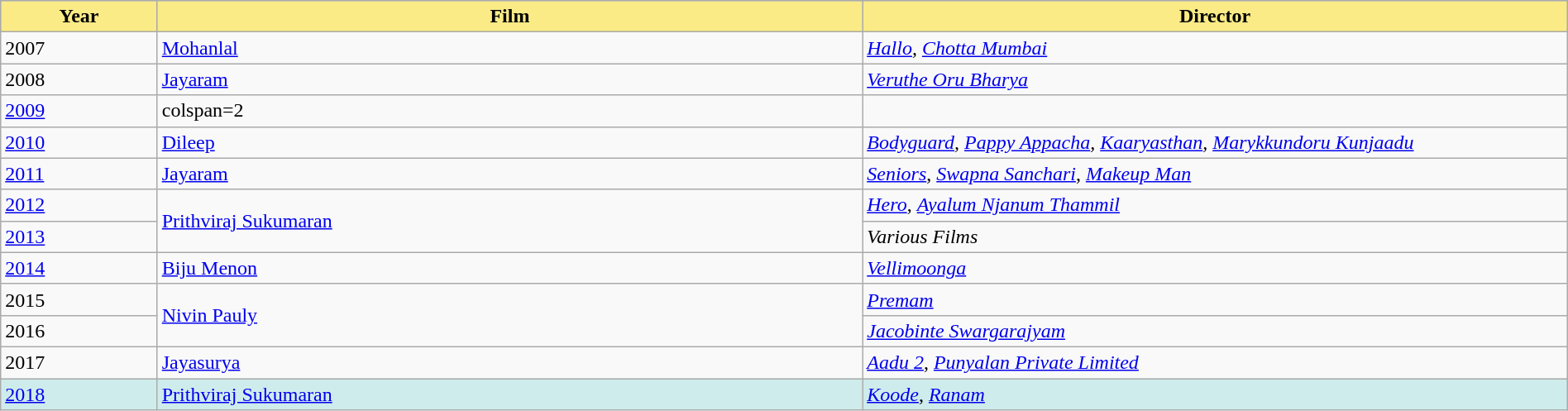<table class="wikitable" style="width:100%">
<tr bgcolor="#bebebe">
<th width="10%" style="background:#FAEB86">Year</th>
<th width="45%" style="background:#FAEB86">Film</th>
<th width="45%" style="background:#FAEB86">Director</th>
</tr>
<tr>
<td>2007</td>
<td><a href='#'>Mohanlal</a></td>
<td><em><a href='#'>Hallo</a>, <a href='#'>Chotta Mumbai</a></em></td>
</tr>
<tr>
<td>2008</td>
<td><a href='#'>Jayaram</a></td>
<td><em><a href='#'>Veruthe Oru Bharya</a></em></td>
</tr>
<tr>
<td><a href='#'>2009</a></td>
<td>colspan=2 </td>
</tr>
<tr>
<td><a href='#'>2010</a></td>
<td><a href='#'>Dileep</a></td>
<td><em><a href='#'>Bodyguard</a>, <a href='#'>Pappy Appacha</a>, <a href='#'>Kaaryasthan</a>, <a href='#'>Marykkundoru Kunjaadu</a></em></td>
</tr>
<tr>
<td><a href='#'>2011</a></td>
<td><a href='#'>Jayaram</a></td>
<td><em><a href='#'>Seniors</a></em>, <em><a href='#'>Swapna Sanchari</a></em>, <em><a href='#'>Makeup Man</a></em></td>
</tr>
<tr>
<td><a href='#'>2012</a></td>
<td rowspan="2"><a href='#'>Prithviraj Sukumaran</a></td>
<td><em><a href='#'>Hero</a></em>, <em><a href='#'>Ayalum Njanum Thammil</a></em></td>
</tr>
<tr>
<td><a href='#'>2013</a></td>
<td><em>Various Films</em></td>
</tr>
<tr>
<td><a href='#'>2014</a></td>
<td><a href='#'>Biju Menon</a></td>
<td><em><a href='#'>Vellimoonga</a></em></td>
</tr>
<tr>
<td>2015</td>
<td rowspan="2"><a href='#'>Nivin Pauly</a></td>
<td><em><a href='#'>Premam</a></em></td>
</tr>
<tr>
<td>2016</td>
<td><em><a href='#'>Jacobinte Swargarajyam</a></em></td>
</tr>
<tr>
<td>2017</td>
<td><a href='#'>Jayasurya</a></td>
<td><em><a href='#'>Aadu 2</a></em>, <em><a href='#'>Punyalan Private Limited</a></em></td>
</tr>
<tr bgcolor="#cfecec">
<td><a href='#'>2018</a></td>
<td><a href='#'>Prithviraj Sukumaran</a></td>
<td><em><a href='#'>Koode</a></em>, <em><a href='#'>Ranam</a></em></td>
</tr>
</table>
